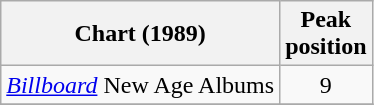<table class="wikitable">
<tr>
<th>Chart (1989)</th>
<th>Peak<br>position</th>
</tr>
<tr>
<td><em><a href='#'>Billboard</a></em> New Age Albums</td>
<td align=center>9</td>
</tr>
<tr>
</tr>
</table>
